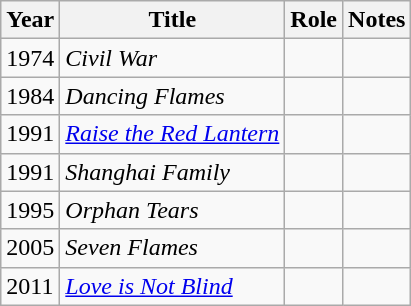<table class="wikitable sortable">
<tr>
<th>Year</th>
<th>Title</th>
<th>Role</th>
<th class="unsortable">Notes</th>
</tr>
<tr>
<td>1974</td>
<td><em>Civil War</em></td>
<td></td>
<td></td>
</tr>
<tr>
<td>1984</td>
<td><em>Dancing Flames</em></td>
<td></td>
<td></td>
</tr>
<tr>
<td>1991</td>
<td><em><a href='#'>Raise the Red Lantern</a></em></td>
<td></td>
<td></td>
</tr>
<tr>
<td>1991</td>
<td><em>Shanghai Family</em></td>
<td></td>
<td></td>
</tr>
<tr>
<td>1995</td>
<td><em>Orphan Tears</em></td>
<td></td>
<td></td>
</tr>
<tr>
<td>2005</td>
<td><em>Seven Flames</em></td>
<td></td>
<td></td>
</tr>
<tr>
<td>2011</td>
<td><em><a href='#'>Love is Not Blind</a></em></td>
<td></td>
<td></td>
</tr>
</table>
